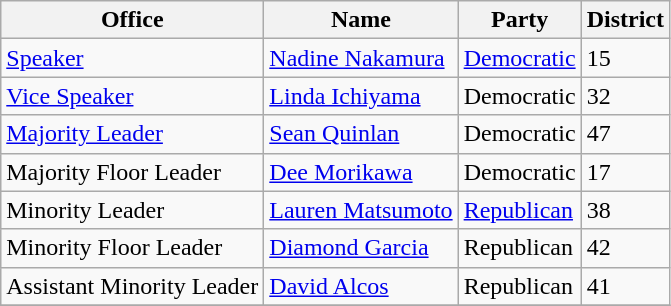<table class=wikitable>
<tr>
<th>Office</th>
<th>Name</th>
<th>Party</th>
<th>District</th>
</tr>
<tr>
<td><a href='#'>Speaker</a></td>
<td><a href='#'>Nadine Nakamura</a></td>
<td><a href='#'>Democratic</a></td>
<td>15</td>
</tr>
<tr>
<td><a href='#'>Vice Speaker</a></td>
<td><a href='#'>Linda Ichiyama</a></td>
<td>Democratic</td>
<td>32</td>
</tr>
<tr>
<td><a href='#'>Majority Leader</a></td>
<td><a href='#'>Sean Quinlan</a></td>
<td>Democratic</td>
<td>47</td>
</tr>
<tr>
<td>Majority Floor Leader</td>
<td><a href='#'>Dee Morikawa</a></td>
<td>Democratic</td>
<td>17</td>
</tr>
<tr>
<td>Minority Leader</td>
<td><a href='#'>Lauren Matsumoto</a></td>
<td><a href='#'>Republican</a></td>
<td>38</td>
</tr>
<tr>
<td>Minority Floor Leader</td>
<td><a href='#'>Diamond Garcia</a></td>
<td>Republican</td>
<td>42</td>
</tr>
<tr>
<td>Assistant Minority Leader</td>
<td><a href='#'>David Alcos</a></td>
<td>Republican</td>
<td>41</td>
</tr>
<tr>
</tr>
</table>
